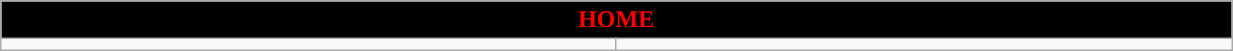<table class="wikitable collapsible collapsed" style="width:65%">
<tr>
<th colspan=6 ! style="color:red; background:black">HOME</th>
</tr>
<tr>
<td></td>
<td></td>
</tr>
</table>
